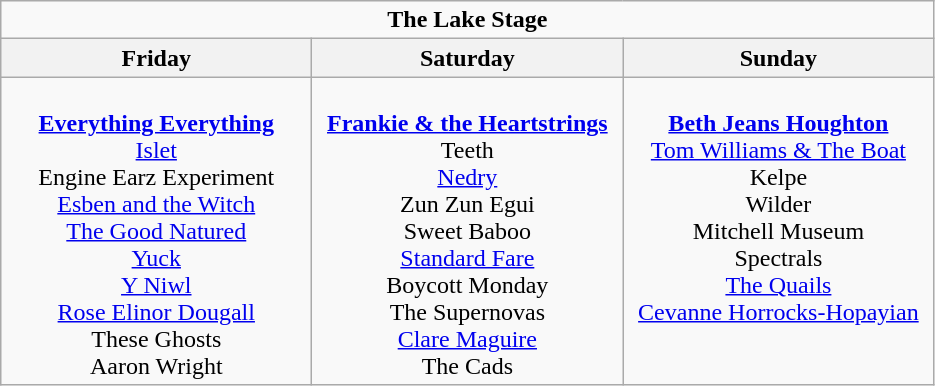<table class="wikitable">
<tr>
<td colspan="3" align="center"><strong>The Lake Stage</strong></td>
</tr>
<tr>
<th>Friday</th>
<th>Saturday</th>
<th>Sunday</th>
</tr>
<tr>
<td valign="top" align="center" width=200><br><strong><a href='#'>Everything Everything</a></strong>
<br><a href='#'>Islet</a>
<br>Engine Earz Experiment
<br><a href='#'>Esben and the Witch</a>
<br><a href='#'>The Good Natured</a>
<br><a href='#'>Yuck</a>
<br><a href='#'>Y Niwl</a>
<br><a href='#'>Rose Elinor Dougall</a>
<br>These Ghosts
<br>Aaron Wright</td>
<td valign="top" align="center" width=200><br><strong><a href='#'>Frankie & the Heartstrings</a></strong>
<br>Teeth
<br><a href='#'>Nedry</a>
<br>Zun Zun Egui
<br>Sweet Baboo
<br><a href='#'>Standard Fare</a>
<br>Boycott Monday
<br>The Supernovas
<br><a href='#'>Clare Maguire</a>
<br>The Cads</td>
<td valign="top" align="center" width=200><br><strong><a href='#'>Beth Jeans Houghton</a></strong>
<br><a href='#'>Tom Williams & The Boat</a>
<br>Kelpe
<br>Wilder
<br>Mitchell Museum
<br>Spectrals
<br><a href='#'>The Quails</a>
<br><a href='#'>Cevanne Horrocks-Hopayian</a></td>
</tr>
</table>
